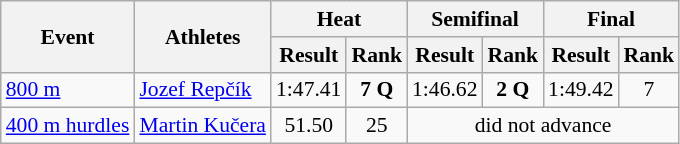<table class="wikitable" border="1" style="font-size:90%">
<tr>
<th rowspan="2">Event</th>
<th rowspan="2">Athletes</th>
<th colspan="2">Heat</th>
<th colspan="2">Semifinal</th>
<th colspan="2">Final</th>
</tr>
<tr>
<th>Result</th>
<th>Rank</th>
<th>Result</th>
<th>Rank</th>
<th>Result</th>
<th>Rank</th>
</tr>
<tr>
<td><a href='#'>800 m</a></td>
<td><a href='#'>Jozef Repčík</a></td>
<td align=center>1:47.41</td>
<td align=center><strong>7 Q</strong></td>
<td align=center>1:46.62</td>
<td align=center><strong>2 Q</strong></td>
<td align=center>1:49.42</td>
<td align=center>7</td>
</tr>
<tr>
<td><a href='#'>400 m hurdles</a></td>
<td><a href='#'>Martin Kučera</a></td>
<td align=center>51.50</td>
<td align=center>25</td>
<td align=center colspan="4">did not advance</td>
</tr>
</table>
